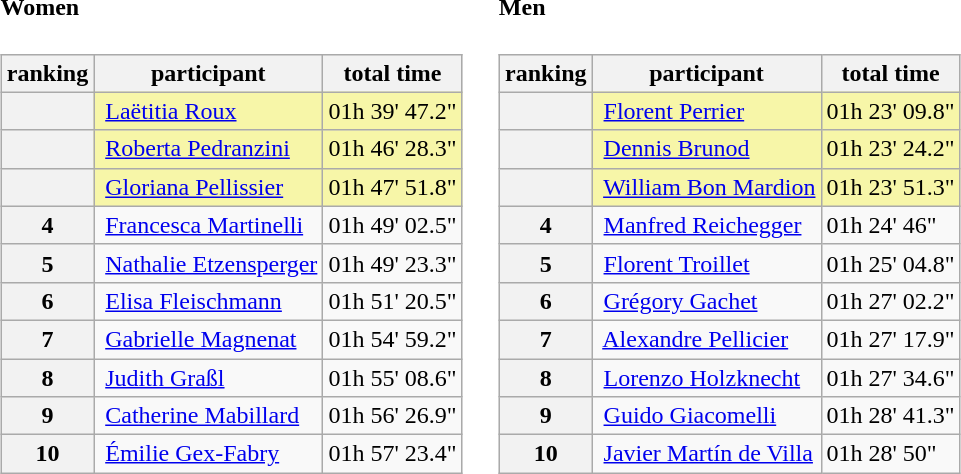<table>
<tr>
<td><br><h4>Women</h4><table class="wikitable">
<tr>
<th>ranking</th>
<th>participant</th>
<th>total time</th>
</tr>
<tr>
<th bgcolor="gold"></th>
<td bgcolor="#F7F6A8"> <a href='#'>Laëtitia Roux</a></td>
<td bgcolor="#F7F6A8">01h 39' 47.2"</td>
</tr>
<tr>
<th bgcolor="silver"></th>
<td bgcolor="#F7F6A8"> <a href='#'>Roberta Pedranzini</a></td>
<td bgcolor="#F7F6A8">01h 46' 28.3"</td>
</tr>
<tr>
<th bgcolor="#cc9966"></th>
<td bgcolor="#F7F6A8"> <a href='#'>Gloriana Pellissier</a></td>
<td bgcolor="#F7F6A8">01h 47' 51.8"</td>
</tr>
<tr>
<th>4</th>
<td> <a href='#'>Francesca Martinelli</a></td>
<td>01h 49' 02.5"</td>
</tr>
<tr>
<th>5</th>
<td> <a href='#'>Nathalie Etzensperger</a></td>
<td>01h 49' 23.3"</td>
</tr>
<tr>
<th>6</th>
<td> <a href='#'>Elisa Fleischmann</a></td>
<td>01h 51' 20.5"</td>
</tr>
<tr>
<th>7</th>
<td> <a href='#'>Gabrielle Magnenat</a></td>
<td>01h 54' 59.2"</td>
</tr>
<tr>
<th>8</th>
<td> <a href='#'>Judith Graßl</a></td>
<td>01h 55' 08.6"</td>
</tr>
<tr>
<th>9</th>
<td> <a href='#'>Catherine Mabillard</a></td>
<td>01h 56' 26.9"</td>
</tr>
<tr>
<th>10</th>
<td> <a href='#'>Émilie Gex-Fabry</a></td>
<td>01h 57' 23.4"</td>
</tr>
</table>
</td>
<td></td>
<td><br><h4>Men</h4><table class="wikitable">
<tr>
<th>ranking</th>
<th>participant</th>
<th>total time</th>
</tr>
<tr>
<th bgcolor="gold"></th>
<td bgcolor="#F7F6A8"> <a href='#'>Florent Perrier</a></td>
<td bgcolor="#F7F6A8">01h 23' 09.8"</td>
</tr>
<tr>
<th bgcolor="silver"></th>
<td bgcolor="#F7F6A8"> <a href='#'>Dennis Brunod</a></td>
<td bgcolor="#F7F6A8">01h 23' 24.2"</td>
</tr>
<tr>
<th bgcolor="#cc9966"></th>
<td bgcolor="#F7F6A8"> <a href='#'>William Bon Mardion</a></td>
<td bgcolor="#F7F6A8">01h 23' 51.3"</td>
</tr>
<tr>
<th>4</th>
<td> <a href='#'>Manfred Reichegger</a></td>
<td>01h 24' 46"</td>
</tr>
<tr>
<th>5</th>
<td> <a href='#'>Florent Troillet</a></td>
<td>01h 25' 04.8"</td>
</tr>
<tr>
<th>6</th>
<td> <a href='#'>Grégory Gachet</a></td>
<td>01h 27' 02.2"</td>
</tr>
<tr>
<th>7</th>
<td> <a href='#'>Alexandre Pellicier</a></td>
<td>01h 27' 17.9"</td>
</tr>
<tr>
<th>8</th>
<td> <a href='#'>Lorenzo Holzknecht</a></td>
<td>01h 27' 34.6"</td>
</tr>
<tr>
<th>9</th>
<td> <a href='#'>Guido Giacomelli</a></td>
<td>01h 28' 41.3"</td>
</tr>
<tr>
<th>10</th>
<td> <a href='#'>Javier Martín de Villa</a></td>
<td>01h 28' 50"</td>
</tr>
</table>
</td>
</tr>
</table>
